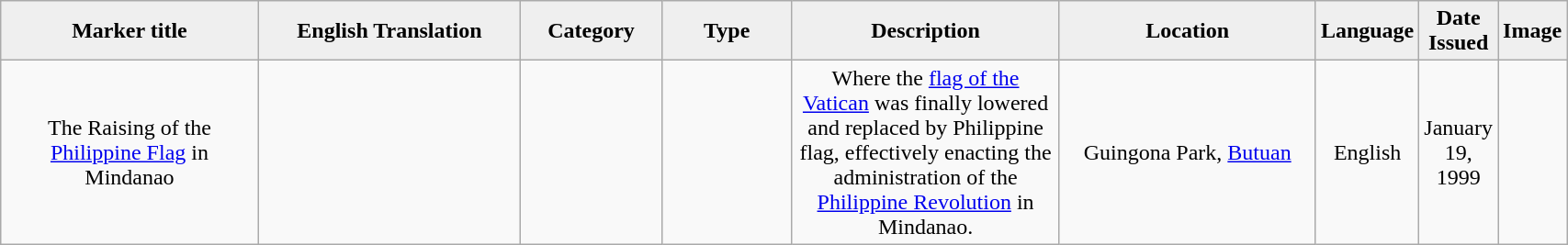<table class="wikitable" style="width:90%; text-align:center;">
<tr>
<th style="width:20%; background:#efefef;">Marker title</th>
<th style="width:20%; background:#efefef;">English Translation</th>
<th style="width:10%; background:#efefef;">Category</th>
<th style="width:10%; background:#efefef;">Type</th>
<th style="width:20%; background:#efefef;">Description</th>
<th style="width:20%; background:#efefef;">Location</th>
<th style="width:10%; background:#efefef;">Language</th>
<th style="width:10%; background:#efefef;">Date Issued</th>
<th style="width:10%; background:#efefef;">Image</th>
</tr>
<tr>
<td>The Raising of the <a href='#'>Philippine Flag</a> in Mindanao</td>
<td></td>
<td></td>
<td></td>
<td>Where the <a href='#'>flag of the Vatican</a> was finally lowered and replaced by Philippine flag, effectively enacting the administration of the <a href='#'>Philippine Revolution</a> in Mindanao.</td>
<td>Guingona Park, <a href='#'>Butuan</a></td>
<td>English</td>
<td>January 19, 1999</td>
<td></td>
</tr>
</table>
